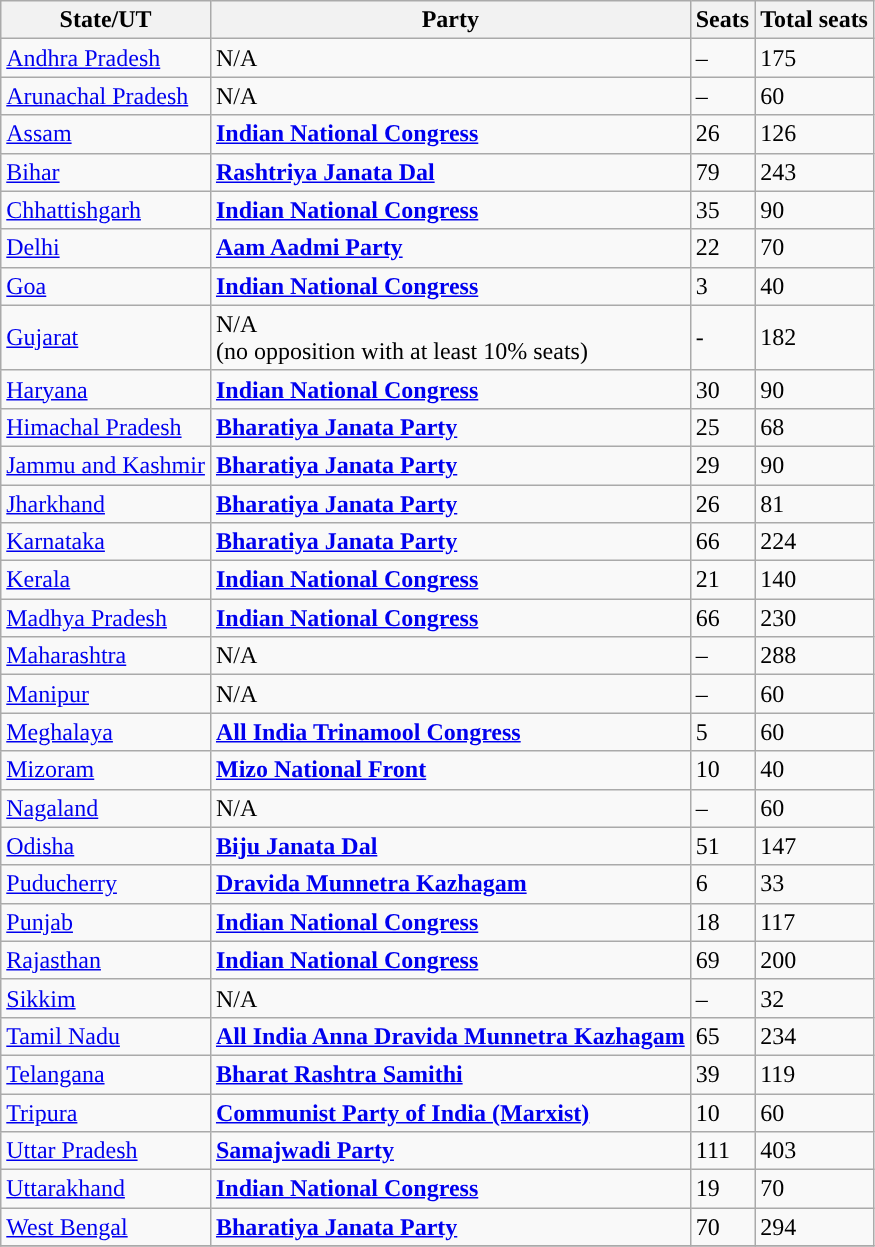<table class="wikitable sortable">
<tr>
<th>State/UT</th>
<th>Party</th>
<th>Seats</th>
<th>Total seats</th>
</tr>
<tr>
<td><a href='#'>Andhra Pradesh</a></td>
<td>N/A<br></td>
<td>–</td>
<td>175</td>
</tr>
<tr>
<td><a href='#'>Arunachal Pradesh</a></td>
<td>N/A<br></td>
<td>–</td>
<td>60</td>
</tr>
<tr>
<td><a href='#'>Assam</a></td>
<td><a href='#'><span><strong>Indian National Congress</strong></span></a></td>
<td>26</td>
<td>126</td>
</tr>
<tr>
<td><a href='#'>Bihar</a></td>
<td><a href='#'><span><strong>Rashtriya Janata Dal</strong></span></a></td>
<td>79</td>
<td>243</td>
</tr>
<tr>
<td><a href='#'>Chhattishgarh</a></td>
<td><a href='#'><span><strong>Indian National Congress</strong></span></a></td>
<td>35</td>
<td>90</td>
</tr>
<tr>
<td><a href='#'>Delhi</a></td>
<td><a href='#'><span><strong>Aam Aadmi Party</strong></span></a></td>
<td>22</td>
<td>70</td>
</tr>
<tr>
<td><a href='#'>Goa</a></td>
<td><a href='#'><span><strong>Indian National Congress</strong></span></a></td>
<td>3</td>
<td>40</td>
</tr>
<tr>
<td><a href='#'>Gujarat</a></td>
<td>N/A<br>(no opposition with at least 10% seats)</td>
<td>-</td>
<td>182</td>
</tr>
<tr>
<td><a href='#'>Haryana</a></td>
<td><a href='#'><span><strong>Indian National Congress</strong></span></a></td>
<td>30</td>
<td>90</td>
</tr>
<tr>
<td><a href='#'>Himachal Pradesh</a></td>
<td><a href='#'><span><strong>Bharatiya Janata Party</strong></span></a></td>
<td>25</td>
<td>68</td>
</tr>
<tr>
<td><a href='#'>Jammu and Kashmir</a></td>
<td><a href='#'><span><strong>Bharatiya Janata Party</strong></span></a></td>
<td>29</td>
<td>90</td>
</tr>
<tr>
<td><a href='#'>Jharkhand</a></td>
<td><a href='#'><span><strong>Bharatiya Janata Party</strong></span></a></td>
<td>26</td>
<td>81</td>
</tr>
<tr>
<td><a href='#'>Karnataka</a></td>
<td><a href='#'><span><strong>Bharatiya Janata Party</strong></span></a></td>
<td>66</td>
<td>224</td>
</tr>
<tr>
<td><a href='#'>Kerala</a></td>
<td><a href='#'><span><strong>Indian National Congress</strong></span></a></td>
<td>21</td>
<td>140</td>
</tr>
<tr>
<td><a href='#'>Madhya Pradesh</a></td>
<td><a href='#'><span><strong>Indian National Congress</strong></span></a></td>
<td>66</td>
<td>230</td>
</tr>
<tr>
<td><a href='#'>Maharashtra</a></td>
<td>N/A<br></td>
<td>–</td>
<td>288</td>
</tr>
<tr>
<td><a href='#'>Manipur</a></td>
<td>N/A<br></td>
<td>–</td>
<td>60</td>
</tr>
<tr>
<td><a href='#'>Meghalaya</a></td>
<td><a href='#'><span><strong>All India Trinamool Congress</strong></span></a></td>
<td>5</td>
<td>60</td>
</tr>
<tr>
<td><a href='#'>Mizoram</a></td>
<td><a href='#'><span><strong>Mizo National Front</strong></span></a></td>
<td>10</td>
<td>40</td>
</tr>
<tr>
<td><a href='#'>Nagaland</a></td>
<td>N/A<br></td>
<td>–</td>
<td>60</td>
</tr>
<tr>
<td><a href='#'>Odisha</a></td>
<td><a href='#'><span><strong>Biju Janata Dal</strong></span></a></td>
<td>51</td>
<td>147</td>
</tr>
<tr>
<td><a href='#'>Puducherry</a></td>
<td><a href='#'><span><strong>Dravida Munnetra Kazhagam</strong></span></a></td>
<td>6</td>
<td>33</td>
</tr>
<tr>
<td><a href='#'>Punjab</a></td>
<td><a href='#'><span><strong>Indian National Congress</strong></span></a></td>
<td>18</td>
<td>117</td>
</tr>
<tr>
<td><a href='#'>Rajasthan</a></td>
<td><a href='#'><span><strong>Indian National Congress</strong></span></a></td>
<td>69</td>
<td>200</td>
</tr>
<tr>
<td><a href='#'>Sikkim</a></td>
<td>N/A<br></td>
<td>–</td>
<td>32</td>
</tr>
<tr>
<td><a href='#'>Tamil Nadu</a></td>
<td><a href='#'><span><strong>All India Anna Dravida Munnetra Kazhagam</strong></span></a></td>
<td>65</td>
<td>234</td>
</tr>
<tr>
<td><a href='#'>Telangana</a></td>
<td><a href='#'><span><strong>Bharat Rashtra Samithi</strong></span></a></td>
<td>39</td>
<td>119</td>
</tr>
<tr>
<td><a href='#'>Tripura</a></td>
<td><a href='#'><span><strong>Communist Party of India (Marxist) </strong></span></a></td>
<td>10</td>
<td>60</td>
</tr>
<tr>
<td><a href='#'>Uttar Pradesh</a></td>
<td><a href='#'><span><strong>Samajwadi Party</strong></span></a></td>
<td>111</td>
<td>403</td>
</tr>
<tr>
<td><a href='#'>Uttarakhand</a></td>
<td><a href='#'><span><strong>Indian National Congress</strong></span></a></td>
<td>19</td>
<td>70</td>
</tr>
<tr>
<td><a href='#'>West Bengal</a></td>
<td><a href='#'><span><strong>Bharatiya Janata Party</strong></span></a></td>
<td>70</td>
<td>294</td>
</tr>
<tr>
</tr>
</table>
